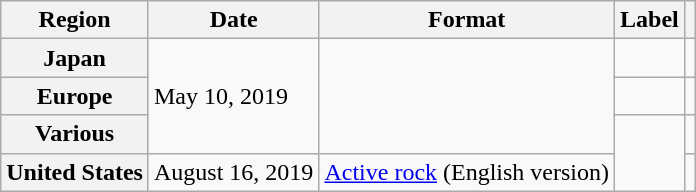<table class="wikitable plainrowheaders">
<tr>
<th scope="col">Region</th>
<th scope="col">Date</th>
<th scope="col">Format</th>
<th scope="col">Label</th>
<th scope="col"></th>
</tr>
<tr>
<th scope="row">Japan</th>
<td rowspan="3">May 10, 2019</td>
<td rowspan="3"></td>
<td></td>
<td></td>
</tr>
<tr>
<th scope="row">Europe</th>
<td></td>
<td></td>
</tr>
<tr>
<th scope="row">Various</th>
<td rowspan="2"></td>
<td></td>
</tr>
<tr>
<th scope="row">United States</th>
<td>August 16, 2019</td>
<td><a href='#'>Active rock</a> (English version)</td>
<td></td>
</tr>
</table>
